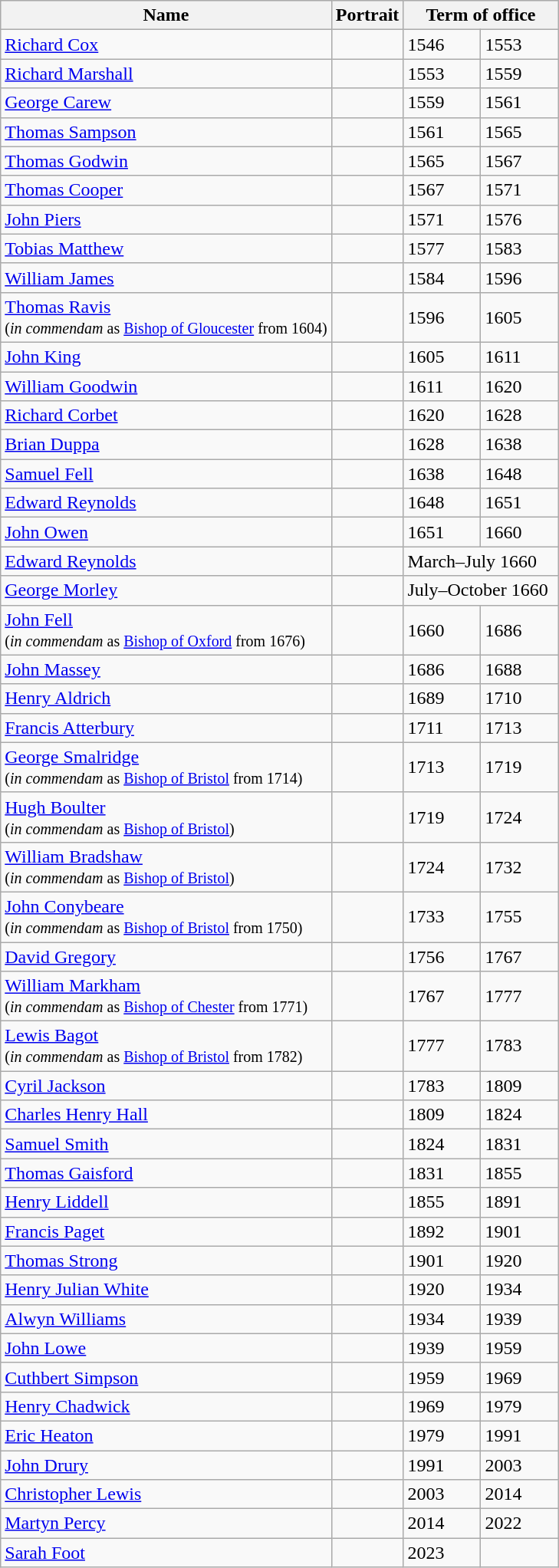<table class="wikitable">
<tr>
<th>Name</th>
<th>Portrait</th>
<th colspan=2>Term of office</th>
</tr>
<tr>
<td><a href='#'>Richard Cox</a></td>
<td></td>
<td width=60pt>1546</td>
<td width=60pt>1553</td>
</tr>
<tr>
<td><a href='#'>Richard Marshall</a></td>
<td></td>
<td>1553</td>
<td>1559</td>
</tr>
<tr>
<td><a href='#'>George Carew</a></td>
<td></td>
<td>1559</td>
<td>1561</td>
</tr>
<tr>
<td><a href='#'>Thomas Sampson</a></td>
<td></td>
<td>1561</td>
<td>1565</td>
</tr>
<tr>
<td><a href='#'>Thomas Godwin</a></td>
<td></td>
<td>1565</td>
<td>1567</td>
</tr>
<tr>
<td><a href='#'>Thomas Cooper</a></td>
<td></td>
<td>1567</td>
<td>1571</td>
</tr>
<tr>
<td><a href='#'>John Piers</a></td>
<td></td>
<td>1571</td>
<td>1576</td>
</tr>
<tr>
<td><a href='#'>Tobias Matthew</a></td>
<td></td>
<td>1577</td>
<td>1583</td>
</tr>
<tr>
<td><a href='#'>William James</a></td>
<td></td>
<td>1584</td>
<td>1596</td>
</tr>
<tr>
<td><a href='#'>Thomas Ravis</a><br><small>(<em>in commendam</em> as <a href='#'>Bishop of Gloucester</a> from 1604)</small></td>
<td></td>
<td>1596</td>
<td>1605</td>
</tr>
<tr>
<td><a href='#'>John King</a></td>
<td></td>
<td>1605</td>
<td>1611</td>
</tr>
<tr>
<td><a href='#'>William Goodwin</a></td>
<td></td>
<td>1611</td>
<td>1620</td>
</tr>
<tr>
<td><a href='#'>Richard Corbet</a></td>
<td></td>
<td>1620</td>
<td>1628</td>
</tr>
<tr>
<td><a href='#'>Brian Duppa</a></td>
<td></td>
<td>1628</td>
<td>1638</td>
</tr>
<tr>
<td><a href='#'>Samuel Fell</a></td>
<td></td>
<td>1638</td>
<td>1648</td>
</tr>
<tr>
<td><a href='#'>Edward Reynolds</a></td>
<td></td>
<td>1648</td>
<td>1651</td>
</tr>
<tr>
<td><a href='#'>John Owen</a></td>
<td></td>
<td>1651</td>
<td>1660</td>
</tr>
<tr>
<td><a href='#'>Edward Reynolds</a></td>
<td></td>
<td colspan=2>March–July 1660</td>
</tr>
<tr>
<td><a href='#'>George Morley</a></td>
<td></td>
<td colspan=2>July–October 1660</td>
</tr>
<tr>
<td><a href='#'>John Fell</a><br><small>(<em>in commendam</em> as <a href='#'>Bishop of Oxford</a> from 1676)</small></td>
<td></td>
<td>1660</td>
<td>1686</td>
</tr>
<tr>
<td><a href='#'>John Massey</a></td>
<td></td>
<td>1686</td>
<td>1688</td>
</tr>
<tr>
<td><a href='#'>Henry Aldrich</a></td>
<td></td>
<td>1689</td>
<td>1710</td>
</tr>
<tr>
<td><a href='#'>Francis Atterbury</a></td>
<td></td>
<td>1711</td>
<td>1713</td>
</tr>
<tr>
<td><a href='#'>George Smalridge</a><br><small>(<em>in commendam</em> as <a href='#'>Bishop of Bristol</a> from 1714)</small></td>
<td></td>
<td>1713</td>
<td>1719</td>
</tr>
<tr>
<td><a href='#'>Hugh Boulter</a><br><small>(<em>in commendam</em> as <a href='#'>Bishop of Bristol</a>)</small></td>
<td></td>
<td>1719</td>
<td>1724</td>
</tr>
<tr>
<td><a href='#'>William Bradshaw</a><br><small>(<em>in commendam</em> as <a href='#'>Bishop of Bristol</a>)</small></td>
<td></td>
<td>1724</td>
<td>1732</td>
</tr>
<tr>
<td><a href='#'>John Conybeare</a><br><small>(<em>in commendam</em> as <a href='#'>Bishop of Bristol</a> from 1750)</small></td>
<td></td>
<td>1733</td>
<td>1755</td>
</tr>
<tr>
<td><a href='#'>David Gregory</a></td>
<td></td>
<td>1756</td>
<td>1767</td>
</tr>
<tr>
<td><a href='#'>William Markham</a><br><small>(<em>in commendam</em> as <a href='#'>Bishop of Chester</a> from 1771)</small></td>
<td></td>
<td>1767</td>
<td>1777</td>
</tr>
<tr>
<td><a href='#'>Lewis Bagot</a><br><small>(<em>in commendam</em> as <a href='#'>Bishop of Bristol</a> from 1782)</small></td>
<td></td>
<td>1777</td>
<td>1783</td>
</tr>
<tr>
<td><a href='#'>Cyril Jackson</a></td>
<td></td>
<td>1783</td>
<td>1809</td>
</tr>
<tr>
<td><a href='#'>Charles Henry Hall</a></td>
<td></td>
<td>1809</td>
<td>1824</td>
</tr>
<tr>
<td><a href='#'>Samuel Smith</a></td>
<td></td>
<td>1824</td>
<td>1831</td>
</tr>
<tr>
<td><a href='#'>Thomas Gaisford</a></td>
<td></td>
<td>1831</td>
<td>1855</td>
</tr>
<tr>
<td><a href='#'>Henry Liddell</a></td>
<td></td>
<td>1855</td>
<td>1891</td>
</tr>
<tr>
<td><a href='#'>Francis Paget</a></td>
<td></td>
<td>1892</td>
<td>1901</td>
</tr>
<tr>
<td><a href='#'>Thomas Strong</a></td>
<td></td>
<td>1901</td>
<td>1920</td>
</tr>
<tr>
<td><a href='#'>Henry Julian White</a></td>
<td></td>
<td>1920</td>
<td>1934</td>
</tr>
<tr>
<td><a href='#'>Alwyn Williams</a></td>
<td></td>
<td>1934</td>
<td>1939</td>
</tr>
<tr>
<td><a href='#'>John Lowe</a></td>
<td></td>
<td>1939</td>
<td>1959</td>
</tr>
<tr>
<td><a href='#'>Cuthbert Simpson</a></td>
<td></td>
<td>1959</td>
<td>1969</td>
</tr>
<tr>
<td><a href='#'>Henry Chadwick</a></td>
<td></td>
<td>1969</td>
<td>1979</td>
</tr>
<tr>
<td><a href='#'>Eric Heaton</a></td>
<td></td>
<td>1979</td>
<td>1991</td>
</tr>
<tr>
<td><a href='#'>John Drury</a></td>
<td></td>
<td>1991</td>
<td>2003</td>
</tr>
<tr>
<td><a href='#'>Christopher Lewis</a></td>
<td></td>
<td>2003</td>
<td>2014</td>
</tr>
<tr>
<td><a href='#'>Martyn Percy</a></td>
<td></td>
<td>2014</td>
<td>2022</td>
</tr>
<tr>
<td><a href='#'>Sarah Foot</a></td>
<td></td>
<td>2023</td>
<td></td>
</tr>
</table>
